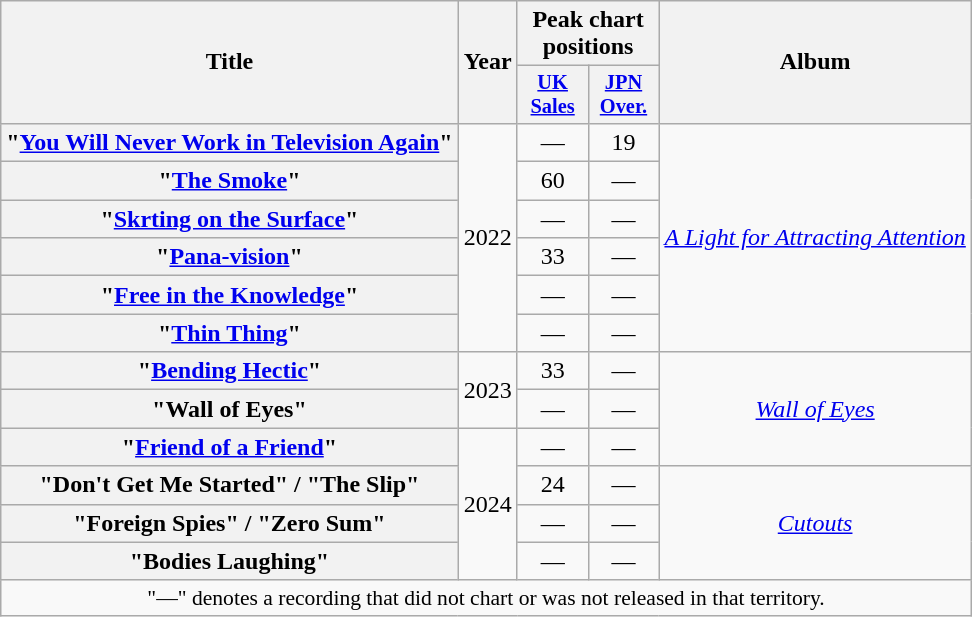<table class="wikitable plainrowheaders" style="text-align:center;" border="1">
<tr>
<th scope="col" rowspan="2">Title</th>
<th scope="col" rowspan="2">Year</th>
<th scope="col" colspan="2">Peak chart positions</th>
<th scope="col" rowspan="2">Album</th>
</tr>
<tr>
<th scope="col" style="width:3em;font-size:85%;"><a href='#'>UK<br>Sales</a><br></th>
<th scope="col" style="width:3em;font-size:85%;"><a href='#'>JPN<br>Over.</a><br></th>
</tr>
<tr>
<th scope="row">"<a href='#'>You Will Never Work in Television Again</a>"</th>
<td rowspan="6">2022</td>
<td>—</td>
<td>19</td>
<td rowspan="6"><em><a href='#'>A Light for Attracting Attention</a></em></td>
</tr>
<tr>
<th scope="row">"<a href='#'>The Smoke</a>"</th>
<td>60</td>
<td>—</td>
</tr>
<tr>
<th scope="row">"<a href='#'>Skrting on the Surface</a>"</th>
<td>—</td>
<td>—</td>
</tr>
<tr>
<th scope="row">"<a href='#'>Pana-vision</a>"</th>
<td>33</td>
<td>—</td>
</tr>
<tr>
<th scope="row">"<a href='#'>Free in the Knowledge</a>"</th>
<td>—</td>
<td>—</td>
</tr>
<tr>
<th scope="row">"<a href='#'>Thin Thing</a>"</th>
<td>—</td>
<td>—</td>
</tr>
<tr>
<th scope="row">"<a href='#'>Bending Hectic</a>"</th>
<td rowspan="2">2023</td>
<td>33</td>
<td>—</td>
<td rowspan="3"><em><a href='#'>Wall of Eyes</a></em></td>
</tr>
<tr>
<th scope="row">"Wall of Eyes"</th>
<td>—</td>
<td>—</td>
</tr>
<tr>
<th scope="row">"<a href='#'>Friend of a Friend</a>"</th>
<td rowspan="4">2024</td>
<td>—</td>
<td>—</td>
</tr>
<tr>
<th scope="row">"Don't Get Me Started" / "The Slip"</th>
<td>24</td>
<td>—</td>
<td rowspan="3"><em><a href='#'>Cutouts</a></em></td>
</tr>
<tr>
<th scope="row">"Foreign Spies" / "Zero Sum"</th>
<td>—</td>
<td>—</td>
</tr>
<tr>
<th scope="row">"Bodies Laughing"</th>
<td>—</td>
<td>—</td>
</tr>
<tr>
<td colspan="16" style="font-size:90%">"—" denotes a recording that did not chart or was not released in that territory.</td>
</tr>
</table>
